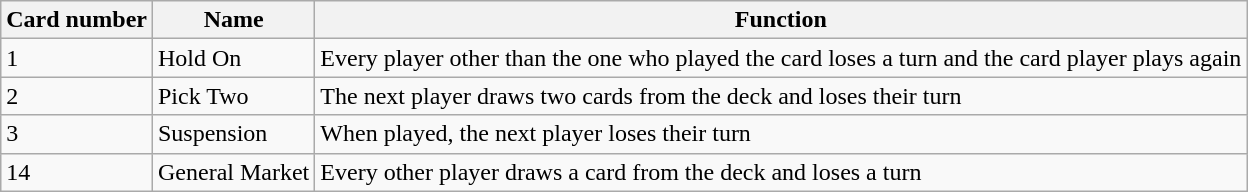<table class="wikitable">
<tr>
<th>Card number</th>
<th>Name</th>
<th>Function</th>
</tr>
<tr>
<td>1</td>
<td>Hold On</td>
<td>Every player other than the one who played the card loses a turn and the card player plays again</td>
</tr>
<tr>
<td>2</td>
<td>Pick Two</td>
<td>The next player draws two cards from the deck and loses their turn</td>
</tr>
<tr>
<td>3</td>
<td>Suspension</td>
<td>When played, the next player loses their turn</td>
</tr>
<tr>
<td>14</td>
<td>General Market</td>
<td>Every other player draws a card from the deck and loses a turn</td>
</tr>
</table>
